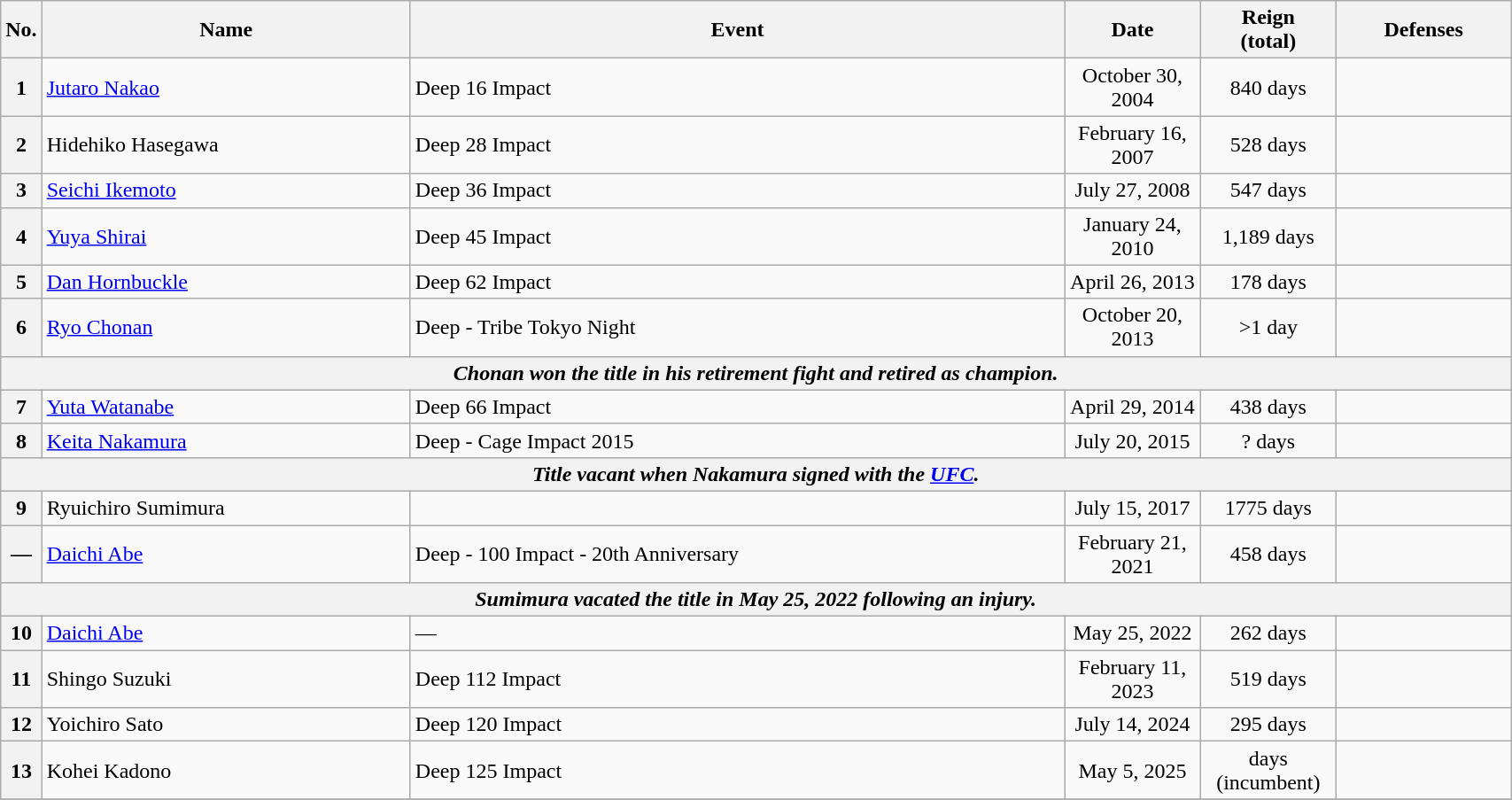<table class="wikitable" style="width:90%;">
<tr>
<th style="width:2%;">No.</th>
<th>Name</th>
<th>Event</th>
<th style="width:9%;">Date</th>
<th style="width:9%;">Reign<br>(total)</th>
<th>Defenses</th>
</tr>
<tr>
<th>1</th>
<td> <a href='#'>Jutaro Nakao</a><br></td>
<td>Deep 16 Impact<br></td>
<td align=center>October 30, 2004</td>
<td align=center>840 days</td>
<td><br></td>
</tr>
<tr>
<th>2</th>
<td> Hidehiko Hasegawa</td>
<td>Deep 28 Impact<br></td>
<td align=center>February 16, 2007</td>
<td align=center>528 days</td>
<td><br></td>
</tr>
<tr>
<th>3</th>
<td> <a href='#'>Seichi Ikemoto</a></td>
<td>Deep 36 Impact<br></td>
<td align=center>July 27, 2008</td>
<td align=center>547 days</td>
<td><br></td>
</tr>
<tr>
<th>4</th>
<td> <a href='#'>Yuya Shirai</a></td>
<td>Deep 45 Impact<br></td>
<td align=center>January 24, 2010</td>
<td align=center>1,189 days</td>
<td><br></td>
</tr>
<tr>
<th>5</th>
<td> <a href='#'>Dan Hornbuckle</a></td>
<td>Deep 62 Impact<br></td>
<td align=center>April 26, 2013</td>
<td align=center>178 days</td>
<td></td>
</tr>
<tr>
<th>6</th>
<td> <a href='#'>Ryo Chonan</a></td>
<td>Deep - Tribe Tokyo Night<br></td>
<td align=center>October 20, 2013</td>
<td align=center>>1 day</td>
<td></td>
</tr>
<tr>
<th colspan=6 align=center><em>Chonan won the title in his retirement fight and retired as champion.</em></th>
</tr>
<tr>
<th>7</th>
<td> <a href='#'>Yuta Watanabe</a><br></td>
<td>Deep 66 Impact<br></td>
<td align=center>April 29, 2014</td>
<td align=center>438 days</td>
<td><br></td>
</tr>
<tr>
<th>8</th>
<td> <a href='#'>Keita Nakamura</a></td>
<td>Deep - Cage Impact 2015<br></td>
<td align=center>July 20, 2015</td>
<td align=center>? days</td>
<td></td>
</tr>
<tr>
<th colspan=6 align=center><em>Title vacant when Nakamura signed with the <a href='#'>UFC</a>.</em></th>
</tr>
<tr>
<th>9</th>
<td> Ryuichiro Sumimura<br></td>
<td><br></td>
<td align=center>July 15, 2017</td>
<td align=center>1775 days</td>
<td><br></td>
</tr>
<tr>
<th>—</th>
<td> <a href='#'>Daichi Abe</a><br></td>
<td>Deep - 100 Impact - 20th Anniversary<br></td>
<td align=center>February 21, 2021</td>
<td align=center>458 days</td>
<td></td>
</tr>
<tr>
<th colspan=6 align=center><em>Sumimura vacated the title in May 25, 2022 following an injury.</em></th>
</tr>
<tr>
<th>10</th>
<td> <a href='#'>Daichi Abe</a><br></td>
<td>—</td>
<td align=center>May 25, 2022</td>
<td align=center>262 days</td>
<td></td>
</tr>
<tr>
<th>11</th>
<td> Shingo Suzuki</td>
<td>Deep 112 Impact<br></td>
<td align=center>February 11, 2023</td>
<td align=center>519 days</td>
<td></td>
</tr>
<tr>
<th>12</th>
<td> Yoichiro Sato</td>
<td>Deep 120 Impact<br></td>
<td align=center>July 14, 2024</td>
<td align=center>295 days</td>
<td></td>
</tr>
<tr>
<th>13</th>
<td> Kohei Kadono</td>
<td>Deep 125 Impact<br></td>
<td align=center>May 5, 2025</td>
<td align=center> days<br>(incumbent)</td>
<td></td>
</tr>
<tr>
</tr>
</table>
